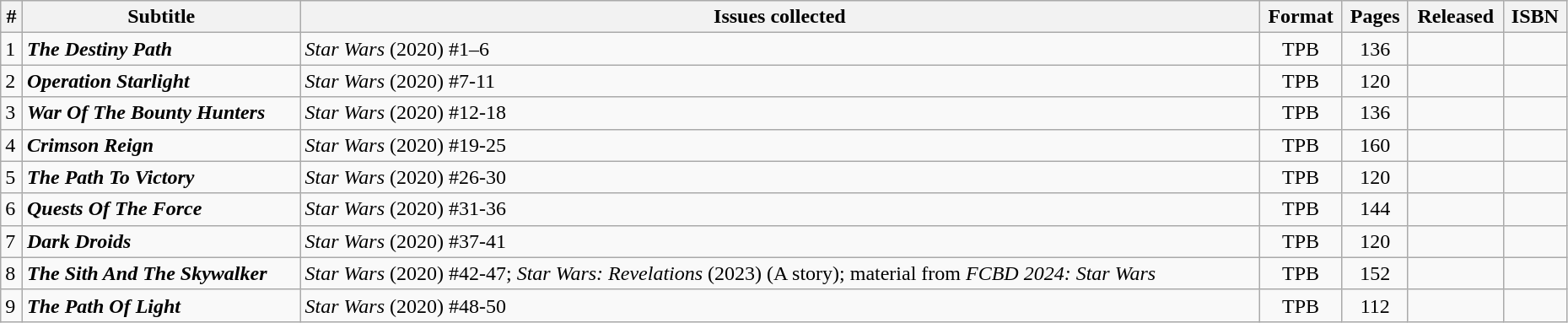<table class="wikitable sortable" width=98%>
<tr>
<th class="unsortable">#</th>
<th class="unsortable">Subtitle</th>
<th class="unsortable">Issues collected</th>
<th>Format</th>
<th class="unsortable">Pages</th>
<th>Released</th>
<th class="unsortable">ISBN</th>
</tr>
<tr>
<td>1</td>
<td><strong><em>The Destiny Path</em></strong></td>
<td><em>Star Wars</em> (2020) #1–6</td>
<td style="text-align: center;">TPB</td>
<td style="text-align: center;">136</td>
<td></td>
<td></td>
</tr>
<tr>
<td>2</td>
<td><strong><em>Operation Starlight</em></strong></td>
<td><em>Star Wars</em> (2020) #7-11</td>
<td style="text-align: center;">TPB</td>
<td style="text-align: center;">120</td>
<td></td>
<td></td>
</tr>
<tr>
<td>3</td>
<td><strong><em>War Of The Bounty Hunters</em></strong></td>
<td><em>Star Wars</em> (2020) #12-18</td>
<td style="text-align: center;">TPB</td>
<td style="text-align: center;">136</td>
<td></td>
<td></td>
</tr>
<tr>
<td>4</td>
<td><strong><em>Crimson Reign</em></strong></td>
<td><em>Star Wars</em> (2020) #19-25</td>
<td style="text-align: center;">TPB</td>
<td style="text-align: center;">160</td>
<td></td>
<td></td>
</tr>
<tr>
<td>5</td>
<td><strong><em>The Path To Victory</em></strong></td>
<td><em>Star Wars</em> (2020) #26-30</td>
<td style="text-align: center;">TPB</td>
<td style="text-align: center;">120</td>
<td></td>
<td></td>
</tr>
<tr>
<td>6</td>
<td><strong><em>Quests Of The Force</em></strong></td>
<td><em>Star Wars</em> (2020) #31-36</td>
<td style="text-align: center;">TPB</td>
<td style="text-align: center;">144</td>
<td></td>
<td></td>
</tr>
<tr>
<td>7</td>
<td><strong><em>Dark Droids</em></strong></td>
<td><em>Star Wars</em> (2020) #37-41</td>
<td style="text-align: center;">TPB</td>
<td style="text-align: center;">120</td>
<td></td>
<td></td>
</tr>
<tr>
<td>8</td>
<td><strong><em>The Sith And The Skywalker</em></strong></td>
<td><em>Star Wars</em> (2020) #42-47; <em>Star Wars: Revelations</em> (2023) (A story); material from <em>FCBD 2024: Star Wars</em></td>
<td style="text-align: center;">TPB</td>
<td style="text-align: center;">152</td>
<td></td>
<td></td>
</tr>
<tr>
<td>9</td>
<td><strong><em>The Path Of Light</em></strong></td>
<td><em>Star Wars</em> (2020) #48-50</td>
<td style="text-align: center;">TPB</td>
<td style="text-align: center;">112</td>
<td></td>
<td></td>
</tr>
</table>
